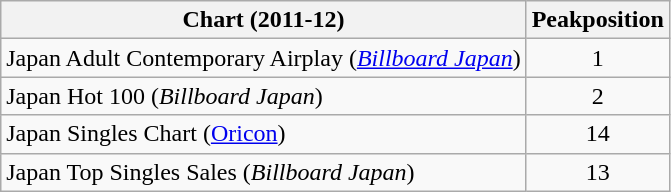<table class="wikitable">
<tr>
<th>Chart (2011-12)</th>
<th>Peakposition</th>
</tr>
<tr>
<td>Japan Adult Contemporary Airplay (<em><a href='#'>Billboard Japan</a></em>)</td>
<td align="center">1</td>
</tr>
<tr>
<td>Japan Hot 100 (<em>Billboard Japan</em>)</td>
<td align="center">2</td>
</tr>
<tr>
<td>Japan Singles Chart (<a href='#'>Oricon</a>)</td>
<td align="center">14</td>
</tr>
<tr>
<td>Japan Top Singles Sales (<em>Billboard Japan</em>)</td>
<td align="center">13</td>
</tr>
</table>
